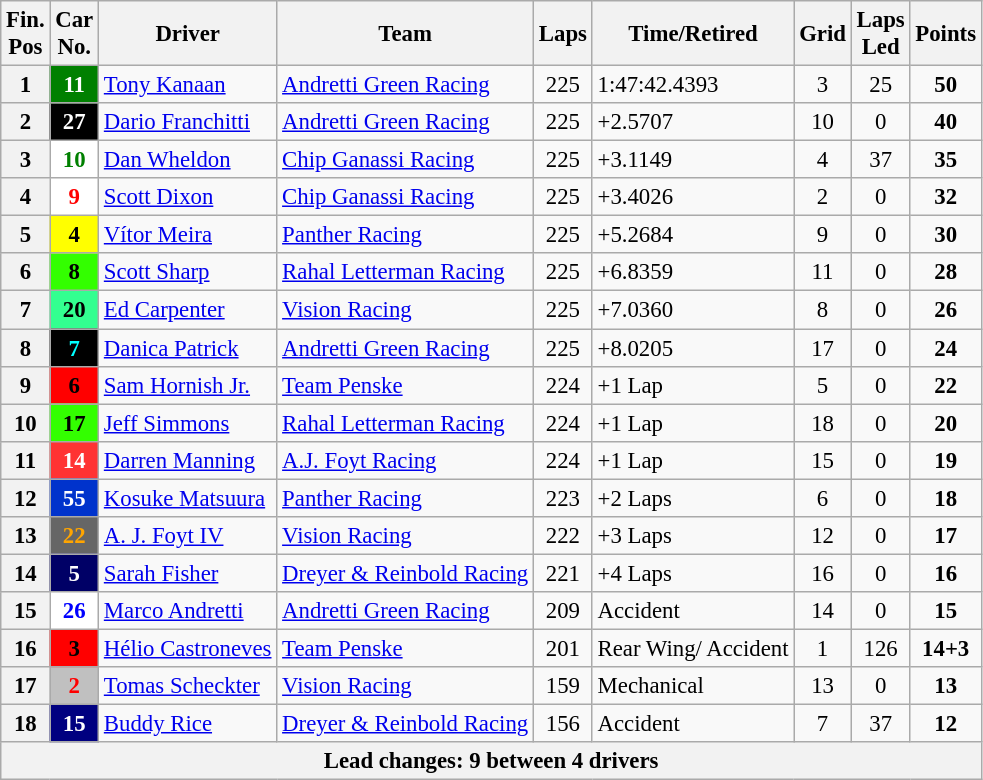<table class="wikitable" style="font-size:95%;">
<tr>
<th>Fin.<br>Pos</th>
<th>Car<br>No.</th>
<th>Driver</th>
<th>Team</th>
<th>Laps</th>
<th>Time/Retired</th>
<th>Grid</th>
<th>Laps<br>Led</th>
<th>Points</th>
</tr>
<tr>
<th>1</th>
<td align=center style="background:green; color:white;" align=center><strong>11</strong></td>
<td> <a href='#'>Tony Kanaan</a></td>
<td><a href='#'>Andretti Green Racing</a></td>
<td align=center>225</td>
<td align=left>1:47:42.4393</td>
<td align=center>3</td>
<td align=center>25</td>
<td align=center><strong>50</strong></td>
</tr>
<tr>
<th>2</th>
<td align=center style="background:black; color:white;" align=center><strong>27</strong></td>
<td> <a href='#'>Dario Franchitti</a></td>
<td><a href='#'>Andretti Green Racing</a></td>
<td align=center>225</td>
<td align=left>+2.5707</td>
<td align=center>10</td>
<td align=center>0</td>
<td align=center><strong>40</strong></td>
</tr>
<tr>
<th>3</th>
<td align=center style="background:white; color:green;" align=center><strong>10</strong></td>
<td> <a href='#'>Dan Wheldon</a></td>
<td><a href='#'>Chip Ganassi Racing</a></td>
<td align=center>225</td>
<td align=left>+3.1149</td>
<td align=center>4</td>
<td align=center>37</td>
<td align=center><strong>35</strong></td>
</tr>
<tr>
<th>4</th>
<td align=center style="background:#FFFFFF; color:Red;" align=center><strong>9</strong></td>
<td> <a href='#'>Scott Dixon</a></td>
<td><a href='#'>Chip Ganassi Racing</a></td>
<td align=center>225</td>
<td align=left>+3.4026</td>
<td align=center>2</td>
<td align=center>0</td>
<td align=center><strong>32</strong></td>
</tr>
<tr>
<th>5</th>
<td align=center style="background:#ffff00; color:Black;" align=center><strong>4</strong></td>
<td> <a href='#'>Vítor Meira</a></td>
<td><a href='#'>Panther Racing</a></td>
<td align=center>225</td>
<td align=left>+5.2684</td>
<td align=center>9</td>
<td align=center>0</td>
<td align=center><strong>30</strong></td>
</tr>
<tr>
<th>6</th>
<td align=center style="background:#33ff00; color:Black;" align=center><strong>8</strong></td>
<td> <a href='#'>Scott Sharp</a></td>
<td><a href='#'>Rahal Letterman Racing</a></td>
<td align=center>225</td>
<td align=left>+6.8359</td>
<td align=center>11</td>
<td align=center>0</td>
<td align=center><strong>28</strong></td>
</tr>
<tr>
<th>7</th>
<td style="background:#33ff90; color:Black;" align=center><strong>20</strong></td>
<td> <a href='#'>Ed Carpenter</a></td>
<td><a href='#'>Vision Racing</a></td>
<td align=center>225</td>
<td align=left>+7.0360</td>
<td align=center>8</td>
<td align=center>0</td>
<td align=center><strong>26</strong></td>
</tr>
<tr>
<th>8</th>
<td align=center style="background:#000000; color:aqua;" align=center><strong>7</strong></td>
<td> <a href='#'>Danica Patrick</a></td>
<td><a href='#'>Andretti Green Racing</a></td>
<td align=center>225</td>
<td align=left>+8.0205</td>
<td align=center>17</td>
<td align=center>0</td>
<td align=center><strong>24</strong></td>
</tr>
<tr>
<th>9</th>
<td align=center style="background:#ff0000; color:Black;" align=center><strong>6</strong></td>
<td> <a href='#'>Sam Hornish Jr.</a></td>
<td><a href='#'>Team Penske</a></td>
<td align=center>224</td>
<td align=left>+1 Lap</td>
<td align=center>5</td>
<td align=center>0</td>
<td align=center><strong>22</strong></td>
</tr>
<tr>
<th>10</th>
<td align=center style="background:#33ff00; color:Black;" align=center><strong>17</strong></td>
<td> <a href='#'>Jeff Simmons</a></td>
<td><a href='#'>Rahal Letterman Racing</a></td>
<td align=center>224</td>
<td align=left>+1 Lap</td>
<td align=center>18</td>
<td align=center>0</td>
<td align=center><strong>20</strong></td>
</tr>
<tr>
<th>11</th>
<td align=center style="background:#ff3333; color:White;" align=center><strong>14</strong></td>
<td> <a href='#'>Darren Manning</a></td>
<td><a href='#'>A.J. Foyt Racing</a></td>
<td align=center>224</td>
<td align=left>+1 Lap</td>
<td align=center>15</td>
<td align=center>0</td>
<td align=center><strong>19</strong></td>
</tr>
<tr>
<th>12</th>
<td align=center style="background:#0033cc; color:White;" align=center><strong>55</strong></td>
<td> <a href='#'>Kosuke Matsuura</a></td>
<td><a href='#'>Panther Racing</a></td>
<td align=center>223</td>
<td align=left>+2 Laps</td>
<td align=center>6</td>
<td align=center>0</td>
<td align=center><strong>18</strong></td>
</tr>
<tr>
<th>13</th>
<td align=center style="background:#666666; color:Orange;" align=center><strong>22</strong></td>
<td> <a href='#'>A. J. Foyt IV</a></td>
<td><a href='#'>Vision Racing</a></td>
<td align=center>222</td>
<td align=left>+3 Laps</td>
<td align=center>12</td>
<td align=center>0</td>
<td align=center><strong>17</strong></td>
</tr>
<tr>
<th>14</th>
<td align=center style="background:#000066; color:White;" align=center><strong>5</strong></td>
<td> <a href='#'>Sarah Fisher</a></td>
<td><a href='#'>Dreyer & Reinbold Racing</a></td>
<td align=center>221</td>
<td align=left>+4 Laps</td>
<td align=center>16</td>
<td align=center>0</td>
<td align=center><strong>16</strong></td>
</tr>
<tr>
<th>15</th>
<td align=center style="background:white; color:blue;"  align=center><strong>26</strong></td>
<td> <a href='#'>Marco Andretti</a></td>
<td><a href='#'>Andretti Green Racing</a></td>
<td align=center>209</td>
<td align=left>Accident</td>
<td align=center>14</td>
<td align=center>0</td>
<td align=center><strong>15</strong></td>
</tr>
<tr>
<th>16</th>
<td align=center style="background:#ff0000; color:Black;" align=center><strong>3</strong></td>
<td> <a href='#'>Hélio Castroneves</a></td>
<td><a href='#'>Team Penske</a></td>
<td align=center>201</td>
<td align=left>Rear Wing/ Accident</td>
<td align=center>1</td>
<td align=center>126</td>
<td align=center><strong>14+3</strong></td>
</tr>
<tr>
<th>17</th>
<td align=center style="background:#C0C0C0; color:Red;"  align=center><strong>2</strong></td>
<td> <a href='#'>Tomas Scheckter</a></td>
<td><a href='#'>Vision Racing</a></td>
<td align=center>159</td>
<td align=left>Mechanical</td>
<td align=center>13</td>
<td align=center>0</td>
<td align=center><strong>13</strong></td>
</tr>
<tr>
<th>18</th>
<td align=center style="background:navy; color:White;" align=center><strong>15</strong></td>
<td> <a href='#'>Buddy Rice</a></td>
<td><a href='#'>Dreyer & Reinbold Racing</a></td>
<td align=center>156</td>
<td align=left>Accident</td>
<td align=center>7</td>
<td align=center>37</td>
<td align=center><strong>12</strong></td>
</tr>
<tr>
<th colspan=9>Lead changes: 9 between 4 drivers</th>
</tr>
</table>
